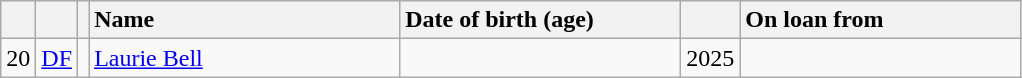<table class="wikitable sortable" style="text-align:center;">
<tr>
<th></th>
<th></th>
<th></th>
<th style="text-align:left; width:200px;">Name</th>
<th style="text-align:left; width:180px;">Date of birth (age)</th>
<th></th>
<th style="text-align:left; width:180px;">On loan from</th>
</tr>
<tr>
<td>20</td>
<td><a href='#'>DF</a></td>
<td></td>
<td data-sort-value="Bell, Laurie" style="text-align:left;"><a href='#'>Laurie Bell</a></td>
<td style="text-align:left;"></td>
<td>2025</td>
<td style="text-align:left;"></td>
</tr>
</table>
